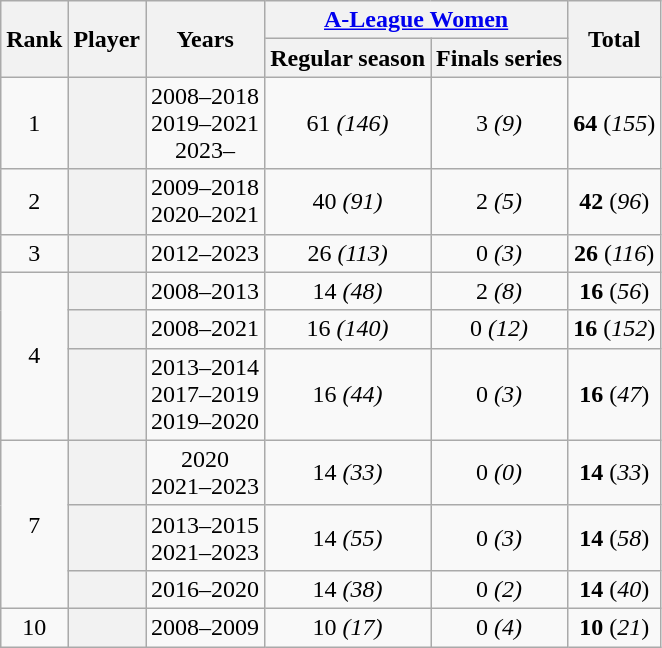<table class="sortable wikitable plainrowheaders"  style="text-align: center;">
<tr>
<th rowspan="2" scope="col">Rank</th>
<th rowspan="2" scope="col">Player</th>
<th rowspan="2" scope="col">Years</th>
<th colspan="2" scope="col"><a href='#'>A-League Women</a></th>
<th rowspan="2" scope="col">Total</th>
</tr>
<tr>
<th scope="col">Regular season</th>
<th scope="col">Finals series</th>
</tr>
<tr>
<td>1</td>
<th scope="row"> <strong></strong></th>
<td>2008–2018<br>2019–2021<br>2023–</td>
<td>61 <em>(146)</em></td>
<td>3 <em>(9)</em></td>
<td><strong>64</strong> (<em>155</em>)</td>
</tr>
<tr>
<td>2</td>
<th scope="row"> </th>
<td>2009–2018<br>2020–2021</td>
<td>40 <em>(91)</em></td>
<td>2 <em>(5)</em></td>
<td><strong>42</strong> (<em>96</em>)</td>
</tr>
<tr>
<td>3</td>
<th scope="row"> </th>
<td>2012–2023</td>
<td>26 <em>(113)</em></td>
<td>0 <em>(3)</em></td>
<td><strong>26</strong> (<em>116</em>)</td>
</tr>
<tr>
<td rowspan="3">4</td>
<th scope="row"> </th>
<td>2008–2013</td>
<td>14 <em>(48)</em></td>
<td>2 <em>(8)</em></td>
<td><strong>16</strong> (<em>56</em>)</td>
</tr>
<tr>
<th scope="row"> </th>
<td>2008–2021</td>
<td>16 <em>(140)</em></td>
<td>0 <em>(12)</em></td>
<td><strong>16</strong> (<em>152</em>)</td>
</tr>
<tr>
<th scope="row"> </th>
<td>2013–2014<br>2017–2019<br>2019–2020</td>
<td>16 <em>(44)</em></td>
<td>0 <em>(3)</em></td>
<td><strong>16</strong> (<em>47</em>)</td>
</tr>
<tr>
<td rowspan="3">7</td>
<th scope="row"> </th>
<td>2020<br>2021–2023</td>
<td>14 <em>(33)</em></td>
<td>0 <em>(0)</em></td>
<td><strong>14</strong> (<em>33</em>)</td>
</tr>
<tr>
<th scope="row"> </th>
<td>2013–2015<br>2021–2023</td>
<td>14 <em>(55)</em></td>
<td>0 <em>(3)</em></td>
<td><strong>14</strong> (<em>58</em>)</td>
</tr>
<tr>
<th scope="row"> </th>
<td>2016–2020</td>
<td>14 <em>(38)</em></td>
<td>0 <em>(2)</em></td>
<td><strong>14</strong> (<em>40</em>)</td>
</tr>
<tr>
<td>10</td>
<th scope="row"> </th>
<td>2008–2009</td>
<td>10 <em>(17)</em></td>
<td>0 <em>(4)</em></td>
<td><strong>10</strong> (<em>21</em>)</td>
</tr>
</table>
